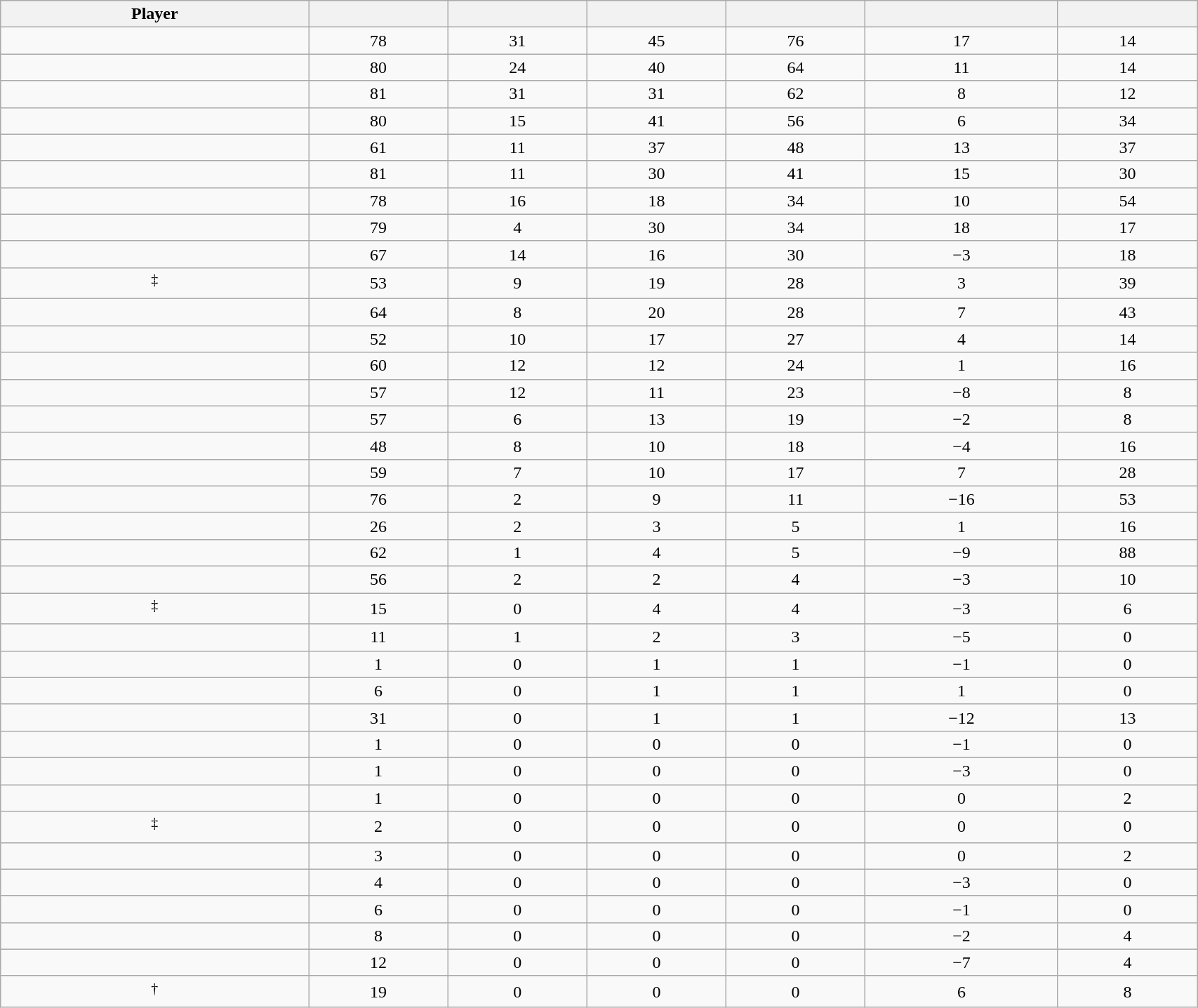<table class="wikitable sortable" style="width:90%;">
<tr align=center>
<th>Player</th>
<th></th>
<th></th>
<th></th>
<th></th>
<th data-sort-type="number"></th>
<th></th>
</tr>
<tr align=center>
<td></td>
<td>78</td>
<td>31</td>
<td>45</td>
<td>76</td>
<td>17</td>
<td>14</td>
</tr>
<tr align=center>
<td></td>
<td>80</td>
<td>24</td>
<td>40</td>
<td>64</td>
<td>11</td>
<td>14</td>
</tr>
<tr align=center>
<td></td>
<td>81</td>
<td>31</td>
<td>31</td>
<td>62</td>
<td>8</td>
<td>12</td>
</tr>
<tr align=center>
<td></td>
<td>80</td>
<td>15</td>
<td>41</td>
<td>56</td>
<td>6</td>
<td>34</td>
</tr>
<tr align=center>
<td></td>
<td>61</td>
<td>11</td>
<td>37</td>
<td>48</td>
<td>13</td>
<td>37</td>
</tr>
<tr align=center>
<td></td>
<td>81</td>
<td>11</td>
<td>30</td>
<td>41</td>
<td>15</td>
<td>30</td>
</tr>
<tr align=center>
<td></td>
<td>78</td>
<td>16</td>
<td>18</td>
<td>34</td>
<td>10</td>
<td>54</td>
</tr>
<tr align=center>
<td></td>
<td>79</td>
<td>4</td>
<td>30</td>
<td>34</td>
<td>18</td>
<td>17</td>
</tr>
<tr align=center>
<td></td>
<td>67</td>
<td>14</td>
<td>16</td>
<td>30</td>
<td>−3</td>
<td>18</td>
</tr>
<tr align=center>
<td><sup>‡</sup></td>
<td>53</td>
<td>9</td>
<td>19</td>
<td>28</td>
<td>3</td>
<td>39</td>
</tr>
<tr align=center>
<td></td>
<td>64</td>
<td>8</td>
<td>20</td>
<td>28</td>
<td>7</td>
<td>43</td>
</tr>
<tr align=center>
<td></td>
<td>52</td>
<td>10</td>
<td>17</td>
<td>27</td>
<td>4</td>
<td>14</td>
</tr>
<tr align=center>
<td></td>
<td>60</td>
<td>12</td>
<td>12</td>
<td>24</td>
<td>1</td>
<td>16</td>
</tr>
<tr align=center>
<td></td>
<td>57</td>
<td>12</td>
<td>11</td>
<td>23</td>
<td>−8</td>
<td>8</td>
</tr>
<tr align=center>
<td></td>
<td>57</td>
<td>6</td>
<td>13</td>
<td>19</td>
<td>−2</td>
<td>8</td>
</tr>
<tr align=center>
<td></td>
<td>48</td>
<td>8</td>
<td>10</td>
<td>18</td>
<td>−4</td>
<td>16</td>
</tr>
<tr align=center>
<td></td>
<td>59</td>
<td>7</td>
<td>10</td>
<td>17</td>
<td>7</td>
<td>28</td>
</tr>
<tr align=center>
<td></td>
<td>76</td>
<td>2</td>
<td>9</td>
<td>11</td>
<td>−16</td>
<td>53</td>
</tr>
<tr align=center>
<td></td>
<td>26</td>
<td>2</td>
<td>3</td>
<td>5</td>
<td>1</td>
<td>16</td>
</tr>
<tr align=center>
<td></td>
<td>62</td>
<td>1</td>
<td>4</td>
<td>5</td>
<td>−9</td>
<td>88</td>
</tr>
<tr align=center>
<td></td>
<td>56</td>
<td>2</td>
<td>2</td>
<td>4</td>
<td>−3</td>
<td>10</td>
</tr>
<tr align=center>
<td><sup>‡</sup></td>
<td>15</td>
<td>0</td>
<td>4</td>
<td>4</td>
<td>−3</td>
<td>6</td>
</tr>
<tr align=center>
<td></td>
<td>11</td>
<td>1</td>
<td>2</td>
<td>3</td>
<td>−5</td>
<td>0</td>
</tr>
<tr align=center>
<td></td>
<td>1</td>
<td>0</td>
<td>1</td>
<td>1</td>
<td>−1</td>
<td>0</td>
</tr>
<tr align=center>
<td></td>
<td>6</td>
<td>0</td>
<td>1</td>
<td>1</td>
<td>1</td>
<td>0</td>
</tr>
<tr align=center>
<td></td>
<td>31</td>
<td>0</td>
<td>1</td>
<td>1</td>
<td>−12</td>
<td>13</td>
</tr>
<tr align=center>
<td></td>
<td>1</td>
<td>0</td>
<td>0</td>
<td>0</td>
<td>−1</td>
<td>0</td>
</tr>
<tr align=center>
<td></td>
<td>1</td>
<td>0</td>
<td>0</td>
<td>0</td>
<td>−3</td>
<td>0</td>
</tr>
<tr align=center>
<td></td>
<td>1</td>
<td>0</td>
<td>0</td>
<td>0</td>
<td>0</td>
<td>2</td>
</tr>
<tr align=center>
<td><sup>‡</sup></td>
<td>2</td>
<td>0</td>
<td>0</td>
<td>0</td>
<td>0</td>
<td>0</td>
</tr>
<tr align=center>
<td></td>
<td>3</td>
<td>0</td>
<td>0</td>
<td>0</td>
<td>0</td>
<td>2</td>
</tr>
<tr align=center>
<td></td>
<td>4</td>
<td>0</td>
<td>0</td>
<td>0</td>
<td>−3</td>
<td>0</td>
</tr>
<tr align=center>
<td></td>
<td>6</td>
<td>0</td>
<td>0</td>
<td>0</td>
<td>−1</td>
<td>0</td>
</tr>
<tr align=center>
<td></td>
<td>8</td>
<td>0</td>
<td>0</td>
<td>0</td>
<td>−2</td>
<td>4</td>
</tr>
<tr align=center>
<td></td>
<td>12</td>
<td>0</td>
<td>0</td>
<td>0</td>
<td>−7</td>
<td>4</td>
</tr>
<tr align=center>
<td><sup>†</sup></td>
<td>19</td>
<td>0</td>
<td>0</td>
<td>0</td>
<td>6</td>
<td>8</td>
</tr>
</table>
